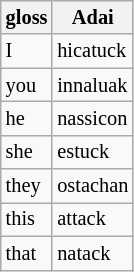<table class="wikitable sortable" style="font-size: 85%">
<tr>
<th>gloss</th>
<th>Adai</th>
</tr>
<tr>
<td>I</td>
<td>hicatuck</td>
</tr>
<tr>
<td>you</td>
<td>innaluak</td>
</tr>
<tr>
<td>he</td>
<td>nassicon</td>
</tr>
<tr>
<td>she</td>
<td>estuck</td>
</tr>
<tr>
<td>they</td>
<td>ostachan</td>
</tr>
<tr>
<td>this</td>
<td>attack</td>
</tr>
<tr>
<td>that</td>
<td>natack</td>
</tr>
</table>
